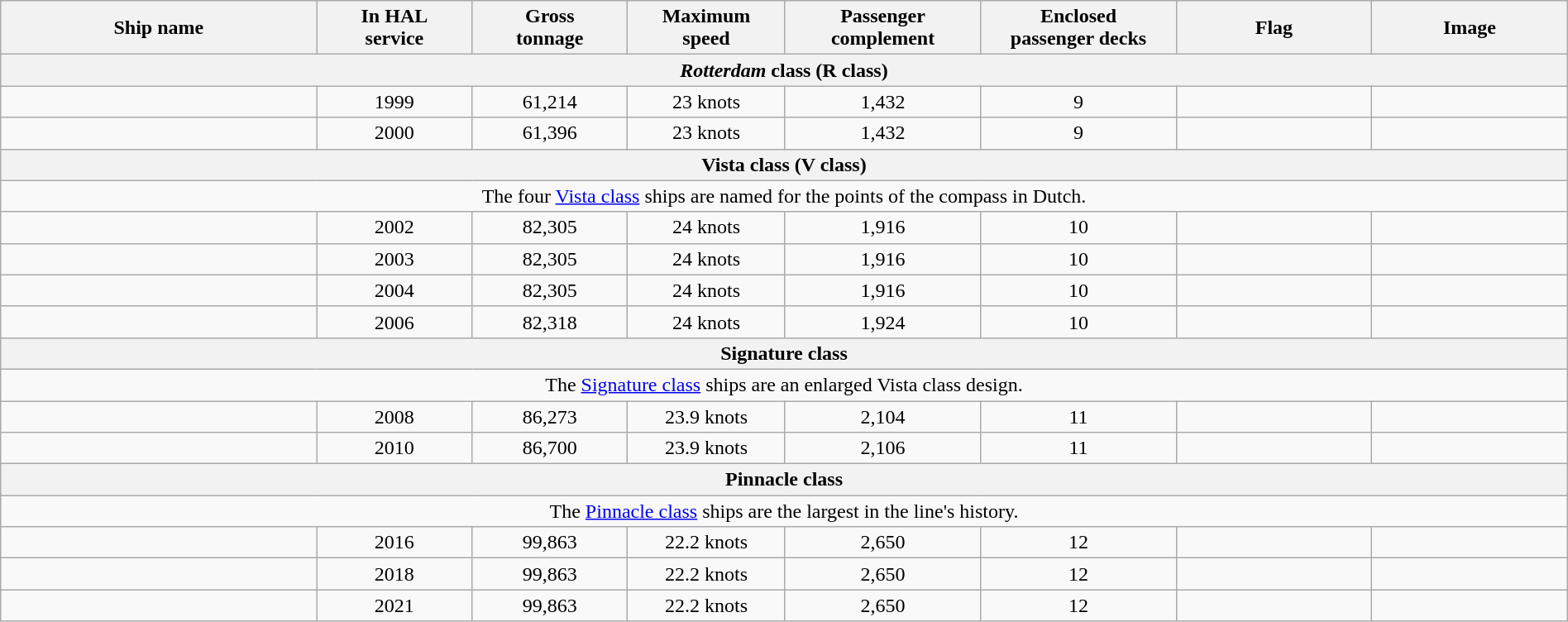<table class="wikitable sortable" style="width:100%; text-align:center;">
<tr>
<th scope="col" style="width:150px;">Ship name</th>
<th scope="col" style="width:70px;">In HAL<br>service</th>
<th scope="col" style="width:70px;">Gross<br>tonnage</th>
<th scope="col" style="width:70px;">Maximum<br>speed</th>
<th scope="col" style="width:90px;">Passenger<br>complement</th>
<th scope="col" style="width:90px;">Enclosed<br>passenger decks</th>
<th scope="col" style="width:90px;">Flag</th>
<th scope="col" style="width:90px;">Image</th>
</tr>
<tr>
<th colspan="9"><em>Rotterdam</em> class (R class)</th>
</tr>
<tr>
<td></td>
<td>1999</td>
<td>61,214</td>
<td>23 knots</td>
<td>1,432</td>
<td>9</td>
<td style="text-align:Center;"></td>
<td></td>
</tr>
<tr>
<td></td>
<td>2000</td>
<td>61,396</td>
<td>23 knots</td>
<td>1,432</td>
<td>9</td>
<td style="text-align:Center;"></td>
<td></td>
</tr>
<tr>
<th colspan="9">Vista class (V class)</th>
</tr>
<tr>
<td colspan="9">The four <a href='#'>Vista class</a> ships are named for the points of the compass in Dutch.</td>
</tr>
<tr>
<td></td>
<td>2002</td>
<td>82,305</td>
<td>24 knots</td>
<td>1,916</td>
<td>10</td>
<td style="text-align:Center;"></td>
<td></td>
</tr>
<tr>
<td></td>
<td>2003</td>
<td>82,305</td>
<td>24 knots</td>
<td>1,916</td>
<td>10</td>
<td style="text-align:Center;"></td>
<td></td>
</tr>
<tr>
<td></td>
<td>2004</td>
<td>82,305</td>
<td>24 knots</td>
<td>1,916</td>
<td>10</td>
<td style="text-align:Center;"></td>
<td></td>
</tr>
<tr>
<td></td>
<td>2006</td>
<td>82,318</td>
<td>24 knots</td>
<td>1,924</td>
<td>10</td>
<td style="text-align:Center;"></td>
<td></td>
</tr>
<tr>
<th colspan="9">Signature class</th>
</tr>
<tr>
<td colspan="9">The <a href='#'>Signature class</a> ships are an enlarged Vista class design.</td>
</tr>
<tr>
<td></td>
<td>2008</td>
<td>86,273</td>
<td>23.9 knots</td>
<td>2,104</td>
<td>11</td>
<td style="text-align:Center;"></td>
<td></td>
</tr>
<tr>
<td></td>
<td>2010</td>
<td>86,700</td>
<td>23.9 knots</td>
<td>2,106</td>
<td>11</td>
<td style="text-align:Center;"></td>
<td></td>
</tr>
<tr>
<th colspan="9">Pinnacle class</th>
</tr>
<tr>
<td colspan="9">The <a href='#'>Pinnacle class</a> ships are the largest in the line's history.</td>
</tr>
<tr>
<td></td>
<td>2016</td>
<td>99,863</td>
<td>22.2 knots</td>
<td>2,650</td>
<td>12</td>
<td style="text-align:Center;"></td>
<td></td>
</tr>
<tr>
<td></td>
<td>2018</td>
<td>99,863</td>
<td>22.2 knots</td>
<td>2,650</td>
<td>12</td>
<td style="text-align:Center;"></td>
<td></td>
</tr>
<tr>
<td></td>
<td>2021</td>
<td>99,863</td>
<td>22.2 knots</td>
<td>2,650</td>
<td>12</td>
<td></td>
<td></td>
</tr>
</table>
